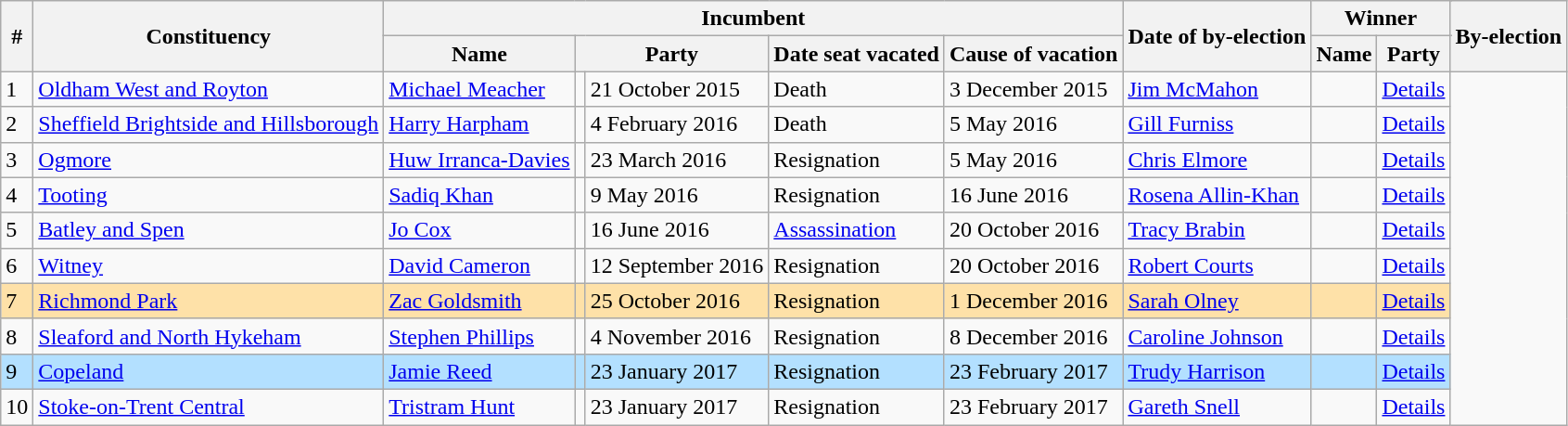<table class="wikitable">
<tr>
<th rowspan="2">#</th>
<th rowspan="2">Constituency</th>
<th colspan="5">Incumbent</th>
<th rowspan="2">Date of by-election</th>
<th colspan="3">Winner</th>
<th rowspan="2">By-election</th>
</tr>
<tr>
<th>Name</th>
<th colspan="2">Party</th>
<th>Date seat vacated</th>
<th>Cause of vacation</th>
<th>Name</th>
<th colspan="2">Party</th>
</tr>
<tr>
<td>1</td>
<td><a href='#'>Oldham West and Royton</a></td>
<td><a href='#'>Michael Meacher</a></td>
<td></td>
<td>21 October 2015</td>
<td>Death</td>
<td>3 December 2015</td>
<td><a href='#'>Jim McMahon</a></td>
<td></td>
<td><a href='#'>Details</a></td>
</tr>
<tr>
<td>2</td>
<td><a href='#'>Sheffield Brightside and Hillsborough</a></td>
<td><a href='#'>Harry Harpham</a></td>
<td></td>
<td>4 February 2016</td>
<td>Death</td>
<td>5 May 2016</td>
<td><a href='#'>Gill Furniss</a></td>
<td></td>
<td><a href='#'>Details</a></td>
</tr>
<tr>
<td>3</td>
<td><a href='#'>Ogmore</a></td>
<td><a href='#'>Huw Irranca-Davies</a></td>
<td></td>
<td>23 March 2016</td>
<td>Resignation</td>
<td>5 May 2016</td>
<td><a href='#'>Chris Elmore</a></td>
<td></td>
<td><a href='#'>Details</a></td>
</tr>
<tr>
<td>4</td>
<td><a href='#'>Tooting</a></td>
<td><a href='#'>Sadiq Khan</a></td>
<td></td>
<td>9 May 2016</td>
<td>Resignation</td>
<td>16 June 2016</td>
<td><a href='#'>Rosena Allin-Khan</a></td>
<td></td>
<td><a href='#'>Details</a></td>
</tr>
<tr>
<td>5</td>
<td><a href='#'>Batley and Spen</a></td>
<td><a href='#'>Jo Cox</a></td>
<td></td>
<td>16 June 2016</td>
<td><a href='#'>Assassination</a></td>
<td>20 October 2016</td>
<td><a href='#'>Tracy Brabin</a></td>
<td></td>
<td><a href='#'>Details</a></td>
</tr>
<tr>
<td>6</td>
<td><a href='#'>Witney</a></td>
<td><a href='#'>David Cameron</a></td>
<td></td>
<td>12 September 2016</td>
<td>Resignation</td>
<td>20 October 2016</td>
<td><a href='#'>Robert Courts</a></td>
<td></td>
<td><a href='#'>Details</a></td>
</tr>
<tr bgcolor=fee1a8>
<td>7</td>
<td><a href='#'>Richmond Park</a></td>
<td><a href='#'>Zac Goldsmith</a></td>
<td></td>
<td>25 October 2016</td>
<td>Resignation</td>
<td>1 December 2016</td>
<td><a href='#'>Sarah Olney</a></td>
<td></td>
<td><a href='#'>Details</a></td>
</tr>
<tr>
<td>8</td>
<td><a href='#'>Sleaford and North Hykeham</a></td>
<td><a href='#'>Stephen Phillips</a></td>
<td></td>
<td>4 November 2016</td>
<td>Resignation</td>
<td>8 December 2016</td>
<td><a href='#'>Caroline Johnson</a></td>
<td></td>
<td><a href='#'>Details</a></td>
</tr>
<tr bgcolor=#b3e0ff>
<td>9</td>
<td><a href='#'>Copeland</a></td>
<td><a href='#'>Jamie Reed</a></td>
<td></td>
<td>23 January 2017</td>
<td>Resignation</td>
<td>23 February 2017</td>
<td><a href='#'>Trudy Harrison</a></td>
<td></td>
<td><a href='#'>Details</a></td>
</tr>
<tr>
<td>10</td>
<td><a href='#'>Stoke-on-Trent Central</a></td>
<td><a href='#'>Tristram Hunt</a></td>
<td></td>
<td>23 January 2017</td>
<td>Resignation</td>
<td>23 February 2017</td>
<td><a href='#'>Gareth Snell</a></td>
<td></td>
<td><a href='#'>Details</a></td>
</tr>
</table>
